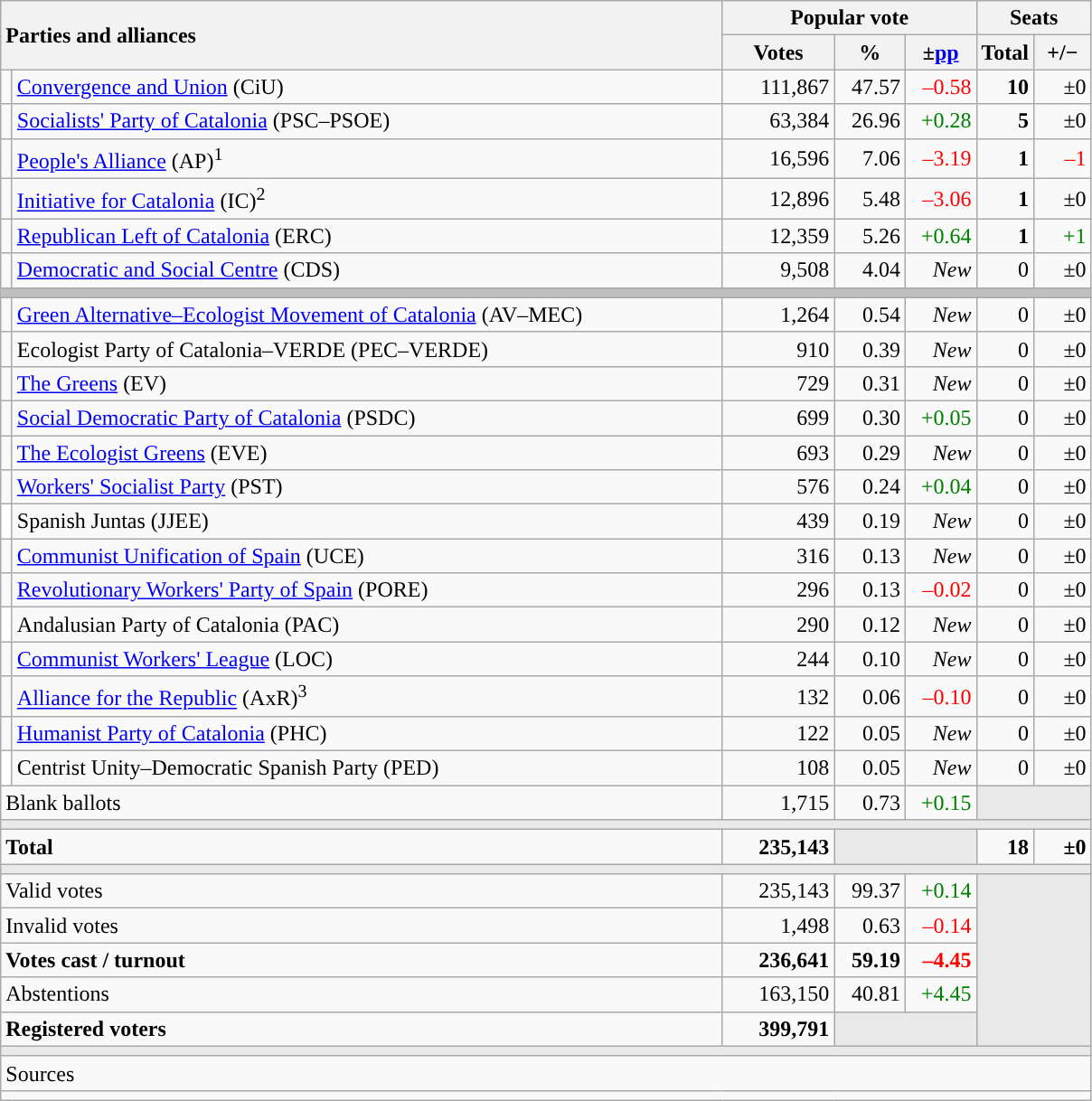<table class="wikitable" style="text-align:right;">
<tr>
<th style="text-align:left;" rowspan="2" colspan="2" width="525">Parties and alliances</th>
<th colspan="3">Popular vote</th>
<th colspan="2">Seats</th>
</tr>
<tr>
<th width="75">Votes</th>
<th width="45">%</th>
<th width="45">±<a href='#'>pp</a></th>
<th width="35">Total</th>
<th width="35">+/−</th>
</tr>
<tr>
<td width="1" style="color:inherit;background:"></td>
<td align="left"><a href='#'>Convergence and Union</a> (CiU)</td>
<td>111,867</td>
<td>47.57</td>
<td style="color:red;">–0.58</td>
<td><strong>10</strong></td>
<td>±0</td>
</tr>
<tr>
<td style="color:inherit;background:"></td>
<td align="left"><a href='#'>Socialists' Party of Catalonia</a> (PSC–PSOE)</td>
<td>63,384</td>
<td>26.96</td>
<td style="color:green;">+0.28</td>
<td><strong>5</strong></td>
<td>±0</td>
</tr>
<tr>
<td style="color:inherit;background:"></td>
<td align="left"><a href='#'>People's Alliance</a> (AP)<sup>1</sup></td>
<td>16,596</td>
<td>7.06</td>
<td style="color:red;">–3.19</td>
<td><strong>1</strong></td>
<td style="color:red;">–1</td>
</tr>
<tr>
<td style="color:inherit;background:"></td>
<td align="left"><a href='#'>Initiative for Catalonia</a> (IC)<sup>2</sup></td>
<td>12,896</td>
<td>5.48</td>
<td style="color:red;">–3.06</td>
<td><strong>1</strong></td>
<td>±0</td>
</tr>
<tr>
<td style="color:inherit;background:"></td>
<td align="left"><a href='#'>Republican Left of Catalonia</a> (ERC)</td>
<td>12,359</td>
<td>5.26</td>
<td style="color:green;">+0.64</td>
<td><strong>1</strong></td>
<td style="color:green;">+1</td>
</tr>
<tr>
<td style="color:inherit;background:"></td>
<td align="left"><a href='#'>Democratic and Social Centre</a> (CDS)</td>
<td>9,508</td>
<td>4.04</td>
<td><em>New</em></td>
<td>0</td>
<td>±0</td>
</tr>
<tr>
<td colspan="7" bgcolor="#C0C0C0"></td>
</tr>
<tr>
<td style="color:inherit;background:"></td>
<td align="left"><a href='#'>Green Alternative–Ecologist Movement of Catalonia</a> (AV–MEC)</td>
<td>1,264</td>
<td>0.54</td>
<td><em>New</em></td>
<td>0</td>
<td>±0</td>
</tr>
<tr>
<td style="color:inherit;background:"></td>
<td align="left">Ecologist Party of Catalonia–VERDE (PEC–VERDE)</td>
<td>910</td>
<td>0.39</td>
<td><em>New</em></td>
<td>0</td>
<td>±0</td>
</tr>
<tr>
<td style="color:inherit;background:"></td>
<td align="left"><a href='#'>The Greens</a> (EV)</td>
<td>729</td>
<td>0.31</td>
<td><em>New</em></td>
<td>0</td>
<td>±0</td>
</tr>
<tr>
<td style="color:inherit;background:"></td>
<td align="left"><a href='#'>Social Democratic Party of Catalonia</a> (PSDC)</td>
<td>699</td>
<td>0.30</td>
<td style="color:green;">+0.05</td>
<td>0</td>
<td>±0</td>
</tr>
<tr>
<td style="color:inherit;background:"></td>
<td align="left"><a href='#'>The Ecologist Greens</a> (EVE)</td>
<td>693</td>
<td>0.29</td>
<td><em>New</em></td>
<td>0</td>
<td>±0</td>
</tr>
<tr>
<td style="color:inherit;background:"></td>
<td align="left"><a href='#'>Workers' Socialist Party</a> (PST)</td>
<td>576</td>
<td>0.24</td>
<td style="color:green;">+0.04</td>
<td>0</td>
<td>±0</td>
</tr>
<tr>
<td bgcolor="white"></td>
<td align="left">Spanish Juntas (JJEE)</td>
<td>439</td>
<td>0.19</td>
<td><em>New</em></td>
<td>0</td>
<td>±0</td>
</tr>
<tr>
<td style="color:inherit;background:"></td>
<td align="left"><a href='#'>Communist Unification of Spain</a> (UCE)</td>
<td>316</td>
<td>0.13</td>
<td><em>New</em></td>
<td>0</td>
<td>±0</td>
</tr>
<tr>
<td style="color:inherit;background:"></td>
<td align="left"><a href='#'>Revolutionary Workers' Party of Spain</a> (PORE)</td>
<td>296</td>
<td>0.13</td>
<td style="color:red;">–0.02</td>
<td>0</td>
<td>±0</td>
</tr>
<tr>
<td bgcolor="white"></td>
<td align="left">Andalusian Party of Catalonia (PAC)</td>
<td>290</td>
<td>0.12</td>
<td><em>New</em></td>
<td>0</td>
<td>±0</td>
</tr>
<tr>
<td style="color:inherit;background:"></td>
<td align="left"><a href='#'>Communist Workers' League</a> (LOC)</td>
<td>244</td>
<td>0.10</td>
<td><em>New</em></td>
<td>0</td>
<td>±0</td>
</tr>
<tr>
<td style="color:inherit;background:"></td>
<td align="left"><a href='#'>Alliance for the Republic</a> (AxR)<sup>3</sup></td>
<td>132</td>
<td>0.06</td>
<td style="color:red;">–0.10</td>
<td>0</td>
<td>±0</td>
</tr>
<tr>
<td style="color:inherit;background:"></td>
<td align="left"><a href='#'>Humanist Party of Catalonia</a> (PHC)</td>
<td>122</td>
<td>0.05</td>
<td><em>New</em></td>
<td>0</td>
<td>±0</td>
</tr>
<tr>
<td bgcolor="white"></td>
<td align="left">Centrist Unity–Democratic Spanish Party (PED)</td>
<td>108</td>
<td>0.05</td>
<td><em>New</em></td>
<td>0</td>
<td>±0</td>
</tr>
<tr>
<td align="left" colspan="2">Blank ballots</td>
<td>1,715</td>
<td>0.73</td>
<td style="color:green;">+0.15</td>
<td bgcolor="#E9E9E9" colspan="2"></td>
</tr>
<tr>
<td colspan="7" bgcolor="#E9E9E9"></td>
</tr>
<tr style="font-weight:bold;">
<td align="left" colspan="2">Total</td>
<td>235,143</td>
<td bgcolor="#E9E9E9" colspan="2"></td>
<td>18</td>
<td>±0</td>
</tr>
<tr>
<td colspan="7" bgcolor="#E9E9E9"></td>
</tr>
<tr>
<td align="left" colspan="2">Valid votes</td>
<td>235,143</td>
<td>99.37</td>
<td style="color:green;">+0.14</td>
<td bgcolor="#E9E9E9" colspan="2" rowspan="5"></td>
</tr>
<tr>
<td align="left" colspan="2">Invalid votes</td>
<td>1,498</td>
<td>0.63</td>
<td style="color:red;">–0.14</td>
</tr>
<tr style="font-weight:bold;">
<td align="left" colspan="2">Votes cast / turnout</td>
<td>236,641</td>
<td>59.19</td>
<td style="color:red;">–4.45</td>
</tr>
<tr>
<td align="left" colspan="2">Abstentions</td>
<td>163,150</td>
<td>40.81</td>
<td style="color:green;">+4.45</td>
</tr>
<tr style="font-weight:bold;">
<td align="left" colspan="2">Registered voters</td>
<td>399,791</td>
<td bgcolor="#E9E9E9" colspan="2"></td>
</tr>
<tr>
<td colspan="7" bgcolor="#E9E9E9"></td>
</tr>
<tr>
<td align="left" colspan="7">Sources</td>
</tr>
<tr>
<td colspan="7" style="text-align:left; max-width:790px;"></td>
</tr>
</table>
